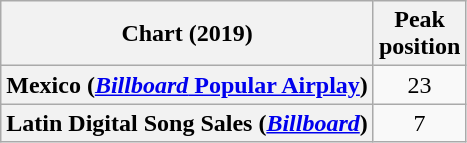<table class="wikitable plainrowheaders" style="text-align:center">
<tr>
<th>Chart (2019)</th>
<th>Peak<br>position</th>
</tr>
<tr>
<th scope="row">Mexico (<a href='#'><em>Billboard</em> Popular Airplay</a>)</th>
<td>23</td>
</tr>
<tr>
<th scope="row">Latin Digital Song Sales (<em><a href='#'>Billboard</a></em>)</th>
<td>7</td>
</tr>
</table>
